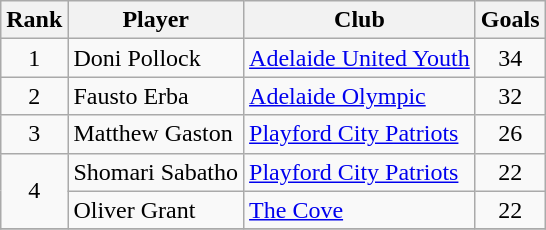<table class="wikitable" style="text-align:center">
<tr>
<th>Rank</th>
<th>Player</th>
<th>Club</th>
<th>Goals</th>
</tr>
<tr>
<td rowspan=1>1</td>
<td align="left"> Doni Pollock</td>
<td align="left"><a href='#'>Adelaide United Youth</a></td>
<td>34</td>
</tr>
<tr>
<td rowspan=1>2</td>
<td align="left"> Fausto Erba</td>
<td align="left"><a href='#'>Adelaide Olympic</a></td>
<td>32</td>
</tr>
<tr>
<td rowspan=1>3</td>
<td align="left"> Matthew Gaston</td>
<td align="left"><a href='#'>Playford City Patriots</a></td>
<td>26</td>
</tr>
<tr>
<td rowspan=2>4</td>
<td align="left"> Shomari Sabatho</td>
<td align="left"><a href='#'>Playford City Patriots</a></td>
<td>22</td>
</tr>
<tr>
<td align="left"> Oliver Grant</td>
<td align="left"><a href='#'>The Cove</a></td>
<td>22</td>
</tr>
<tr>
</tr>
</table>
